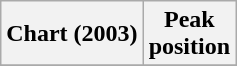<table class="wikitable">
<tr>
<th>Chart (2003)</th>
<th>Peak<br>position</th>
</tr>
<tr>
</tr>
</table>
